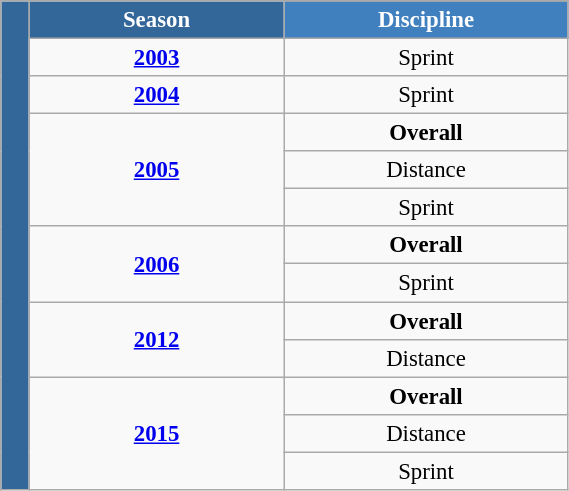<table class="wikitable"  style="font-size:95%; text-align:center; border:gray solid 1px; width:30%;">
<tr style="background:#369; color:white;">
<td rowspan="14" style="width:1%;"></td>
<td rowspan="2" colspan="1" style="width:10%;"><strong>Season</strong></td>
</tr>
<tr style="background-color:#4180be; color:white;">
<td style="width:10%;"><strong>Discipline</strong></td>
</tr>
<tr>
<td><strong><a href='#'>2003</a></strong></td>
<td>Sprint</td>
</tr>
<tr>
<td><strong><a href='#'>2004</a></strong></td>
<td>Sprint</td>
</tr>
<tr>
<td rowspan=3><strong><a href='#'>2005</a></strong></td>
<td><strong>Overall</strong></td>
</tr>
<tr>
<td>Distance</td>
</tr>
<tr>
<td>Sprint</td>
</tr>
<tr>
<td rowspan=2><strong><a href='#'>2006</a></strong></td>
<td><strong>Overall</strong></td>
</tr>
<tr>
<td>Sprint</td>
</tr>
<tr>
<td rowspan=2><strong><a href='#'>2012</a></strong></td>
<td><strong>Overall</strong></td>
</tr>
<tr>
<td>Distance</td>
</tr>
<tr>
<td rowspan=3><strong><a href='#'>2015</a></strong></td>
<td><strong>Overall</strong></td>
</tr>
<tr>
<td>Distance</td>
</tr>
<tr>
<td>Sprint</td>
</tr>
</table>
